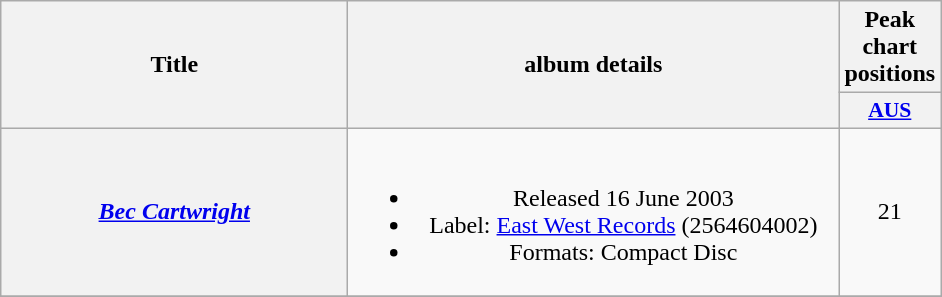<table class="wikitable plainrowheaders" style="text-align:center;">
<tr>
<th scope="col" rowspan="2" style="width:14em;">Title</th>
<th scope="col" rowspan="2" style="width:20em;">album details</th>
<th scope="col" colspan="1">Peak chart positions</th>
</tr>
<tr>
<th scope="col" style="width:3em;font-size:90%;"><a href='#'>AUS</a><br></th>
</tr>
<tr>
<th scope="row"><em><a href='#'>Bec Cartwright</a></em></th>
<td><br><ul><li>Released 16 June 2003</li><li>Label: <a href='#'>East West Records</a> (2564604002)</li><li>Formats: Compact Disc</li></ul></td>
<td>21</td>
</tr>
<tr>
</tr>
</table>
